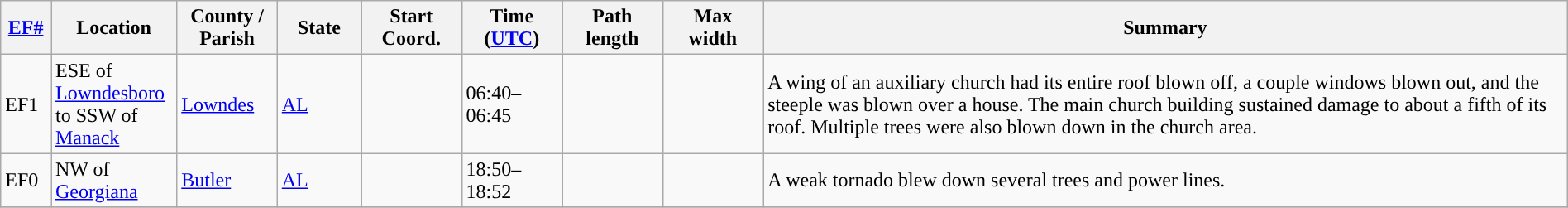<table class="wikitable sortable" style="width:100%;">
<tr>
<th scope="col"  style="width:3%; text-align:center;"><a href='#'>EF#</a></th>
<th scope="col"  style="width:7%; text-align:center;" class="unsortable">Location</th>
<th scope="col"  style="width:6%; text-align:center;" class="unsortable">County / Parish</th>
<th scope="col"  style="width:5%; text-align:center;">State</th>
<th scope="col"  style="width:6%; text-align:center;">Start Coord.</th>
<th scope="col"  style="width:6%; text-align:center;">Time (<a href='#'>UTC</a>)</th>
<th scope="col"  style="width:6%; text-align:center;">Path length</th>
<th scope="col"  style="width:6%; text-align:center;">Max width</th>
<th scope="col" class="unsortable" style="width:48%; text-align:center;">Summary</th>
</tr>
<tr>
<td>EF1</td>
<td>ESE of <a href='#'>Lowndesboro</a> to SSW of <a href='#'>Manack</a></td>
<td><a href='#'>Lowndes</a></td>
<td><a href='#'>AL</a></td>
<td></td>
<td>06:40–06:45</td>
<td></td>
<td></td>
<td>A wing of an auxiliary church had its entire roof blown off, a couple windows blown out, and the steeple was blown  over a house. The main church building sustained damage to about a fifth of its roof. Multiple trees were also blown down in the church area.</td>
</tr>
<tr>
<td>EF0</td>
<td>NW of <a href='#'>Georgiana</a></td>
<td><a href='#'>Butler</a></td>
<td><a href='#'>AL</a></td>
<td></td>
<td>18:50–18:52</td>
<td></td>
<td></td>
<td>A weak tornado blew down several trees and power lines.</td>
</tr>
<tr>
</tr>
</table>
